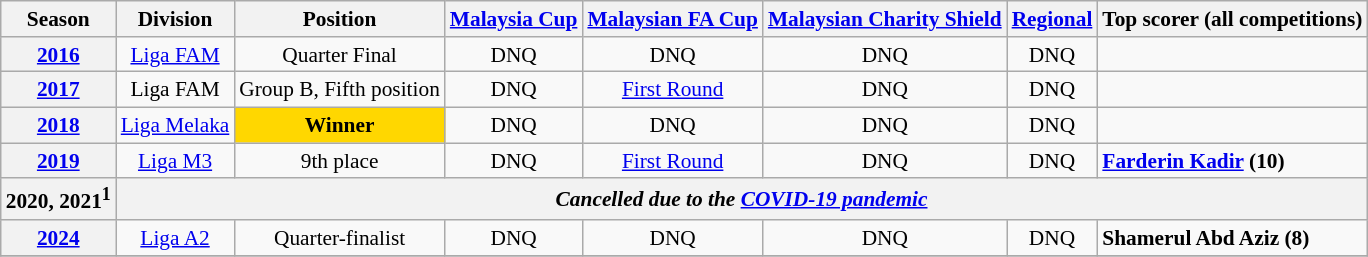<table class="wikitable" style="font-size:89%;">
<tr>
<th>Season</th>
<th>Division</th>
<th>Position</th>
<th><a href='#'>Malaysia Cup</a></th>
<th><a href='#'>Malaysian FA Cup</a></th>
<th><a href='#'>Malaysian Charity Shield</a></th>
<th><a href='#'>Regional</a></th>
<th>Top scorer (all competitions)</th>
</tr>
<tr>
<th style="text-align:center;"><a href='#'>2016</a></th>
<td style="text-align:center;"><a href='#'>Liga FAM</a></td>
<td style="text-align:center;">Quarter Final</td>
<td style="text-align:center;">DNQ</td>
<td style="text-align:center;">DNQ</td>
<td style="text-align:center;">DNQ</td>
<td style="text-align:center;">DNQ</td>
<td></td>
</tr>
<tr>
<th style="text-align:center;"><a href='#'>2017</a></th>
<td style="text-align:center;">Liga FAM</td>
<td style="text-align:center;">Group B, Fifth position</td>
<td style="text-align:center;">DNQ</td>
<td style="text-align:center;"><a href='#'>First Round</a></td>
<td style="text-align:center;">DNQ</td>
<td style="text-align:center;">DNQ</td>
<td></td>
</tr>
<tr>
<th style="text-align:center;"><a href='#'>2018</a></th>
<td style="text-align:center;"><a href='#'>Liga Melaka</a></td>
<td bgcolor=gold style="text-align:center;"><strong>Winner</strong></td>
<td style="text-align:center;">DNQ</td>
<td style="text-align:center;">DNQ</td>
<td style="text-align:center;">DNQ</td>
<td style="text-align:center;">DNQ</td>
<td></td>
</tr>
<tr>
<th style="text-align:center;"><a href='#'>2019</a></th>
<td style="text-align:center;"><a href='#'>Liga M3</a></td>
<td style="text-align:center;">9th place</td>
<td style="text-align:center;">DNQ</td>
<td style="text-align:center;"><a href='#'>First Round</a></td>
<td style="text-align:center;">DNQ</td>
<td style="text-align:center;">DNQ</td>
<td><strong> <a href='#'>Farderin Kadir</a> (10)</strong></td>
</tr>
<tr>
<th style="text-align:center;">2020, 2021<sup>1</sup></th>
<th colspan=7 align=center><em>Cancelled due to the <a href='#'>COVID-19 pandemic</a></em></th>
</tr>
<tr>
<th style="text-align:center;"><a href='#'>2024</a></th>
<td style="text-align:center;"><a href='#'>Liga A2</a></td>
<td style="text-align:center;">Quarter-finalist</td>
<td style="text-align:center;">DNQ</td>
<td style="text-align:center;">DNQ</td>
<td style="text-align:center;">DNQ</td>
<td style="text-align:center;">DNQ</td>
<td><strong> Shamerul Abd Aziz (8)</strong></td>
</tr>
<tr>
</tr>
</table>
